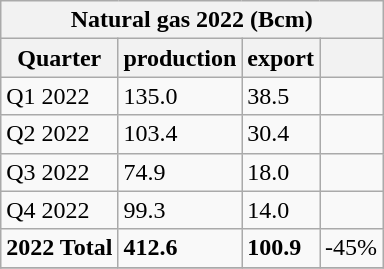<table class="wikitable">
<tr>
<th colspan=4>Natural gas 2022 (Bcm)</th>
</tr>
<tr>
<th scope="col">Quarter</th>
<th scope="col">production</th>
<th scope="col">export</th>
<th></th>
</tr>
<tr>
<td>Q1 2022</td>
<td>135.0</td>
<td>38.5</td>
<td></td>
</tr>
<tr>
<td>Q2 2022</td>
<td>103.4</td>
<td>30.4</td>
<td></td>
</tr>
<tr>
<td>Q3 2022</td>
<td>74.9</td>
<td>18.0</td>
<td></td>
</tr>
<tr>
<td>Q4 2022</td>
<td>99.3</td>
<td>14.0</td>
<td></td>
</tr>
<tr>
<td><strong>2022 Total</strong></td>
<td><strong>412.6</strong></td>
<td><strong>100.9</strong> </td>
<td>-45%</td>
</tr>
<tr>
</tr>
</table>
